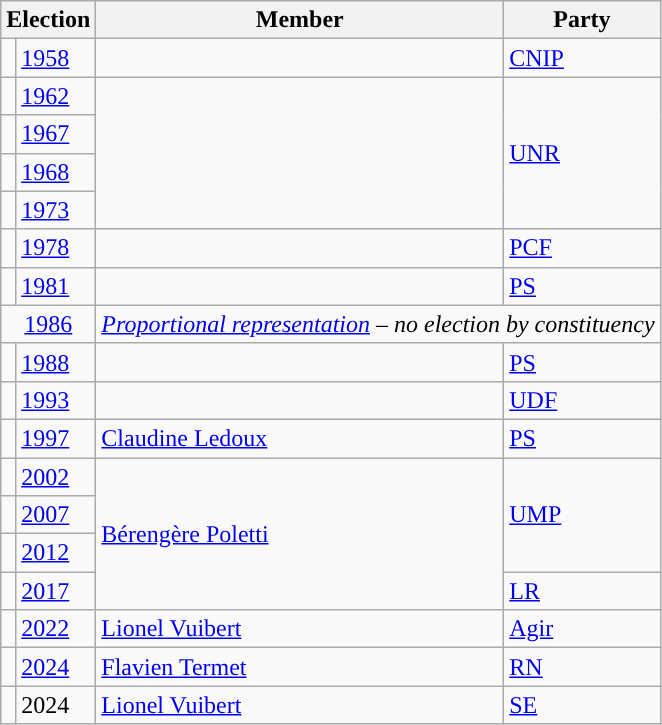<table class="wikitable">
<tr>
<th colspan="2">Election</th>
<th>Member</th>
<th>Party</th>
</tr>
<tr>
<td style="color:inherit;background-color: "></td>
<td><a href='#'>1958</a></td>
<td></td>
<td><a href='#'>CNIP</a></td>
</tr>
<tr>
<td style="color:inherit;background-color: "></td>
<td><a href='#'>1962</a></td>
<td rowspan="4"></td>
<td rowspan="4"><a href='#'>UNR</a></td>
</tr>
<tr>
<td style="color:inherit;background-color: "></td>
<td><a href='#'>1967</a></td>
</tr>
<tr>
<td style="color:inherit;background-color: "></td>
<td><a href='#'>1968</a></td>
</tr>
<tr>
<td style="color:inherit;background-color: "></td>
<td><a href='#'>1973</a></td>
</tr>
<tr>
<td style="color:inherit;background-color: "></td>
<td><a href='#'>1978</a></td>
<td></td>
<td><a href='#'>PCF</a></td>
</tr>
<tr>
<td style="color:inherit;background-color: "></td>
<td><a href='#'>1981</a></td>
<td></td>
<td><a href='#'>PS</a></td>
</tr>
<tr>
<td colspan="2" align="center"><a href='#'>1986</a></td>
<td colspan="2"><em><a href='#'>Proportional representation</a> – no election by constituency</em></td>
</tr>
<tr>
<td style="color:inherit;background-color: "></td>
<td><a href='#'>1988</a></td>
<td></td>
<td><a href='#'>PS</a></td>
</tr>
<tr>
<td style="color:inherit;background-color: "></td>
<td><a href='#'>1993</a></td>
<td></td>
<td><a href='#'>UDF</a></td>
</tr>
<tr>
<td style="color:inherit;background-color: "></td>
<td><a href='#'>1997</a></td>
<td><a href='#'>Claudine Ledoux</a></td>
<td><a href='#'>PS</a></td>
</tr>
<tr>
<td style="color:inherit;background-color: "></td>
<td><a href='#'>2002</a></td>
<td rowspan="4"><a href='#'>Bérengère Poletti</a></td>
<td rowspan="3"><a href='#'>UMP</a></td>
</tr>
<tr>
<td style="color:inherit;background-color: "></td>
<td><a href='#'>2007</a></td>
</tr>
<tr>
<td style="color:inherit;background-color: "></td>
<td><a href='#'>2012</a></td>
</tr>
<tr>
<td style="color:inherit;background-color: "></td>
<td><a href='#'>2017</a></td>
<td><a href='#'>LR</a></td>
</tr>
<tr>
<td style="color:inherit;background-color: "></td>
<td><a href='#'>2022</a></td>
<td><a href='#'>Lionel Vuibert</a></td>
<td><a href='#'>Agir</a></td>
</tr>
<tr>
<td style="color:inherit;background-color: "></td>
<td><a href='#'>2024</a></td>
<td><a href='#'>Flavien Termet</a></td>
<td><a href='#'>RN</a></td>
</tr>
<tr>
<td style="color:inherit;background-color: "></td>
<td>2024</td>
<td><a href='#'>Lionel Vuibert</a></td>
<td><a href='#'>SE</a></td>
</tr>
</table>
